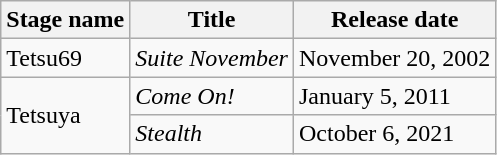<table class="wikitable">
<tr>
<th>Stage name</th>
<th>Title</th>
<th>Release date</th>
</tr>
<tr>
<td>Tetsu69</td>
<td><em>Suite November</em></td>
<td>November 20, 2002</td>
</tr>
<tr>
<td rowspan="2">Tetsuya</td>
<td><em>Come On!</em></td>
<td>January 5, 2011</td>
</tr>
<tr>
<td><em>Stealth</em></td>
<td>October 6, 2021</td>
</tr>
</table>
